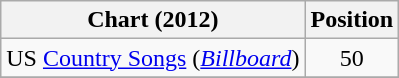<table class="wikitable sortable">
<tr>
<th scope="col">Chart (2012)</th>
<th scope="col">Position</th>
</tr>
<tr>
<td>US <a href='#'>Country Songs</a> (<em><a href='#'>Billboard</a></em>)</td>
<td align="center">50</td>
</tr>
<tr>
</tr>
</table>
